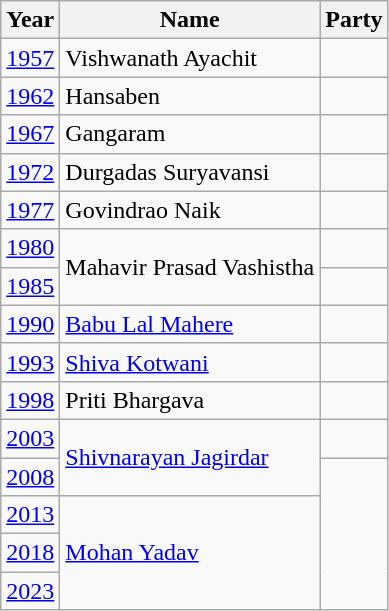<table class="wikitable">
<tr>
<th>Year</th>
<th>Name</th>
<th colspan=2>Party</th>
</tr>
<tr>
<td><a href='#'>1957</a></td>
<td>Vishwanath Ayachit</td>
<td></td>
</tr>
<tr>
<td><a href='#'>1962</a></td>
<td>Hansaben</td>
</tr>
<tr>
<td><a href='#'>1967</a></td>
<td>Gangaram</td>
<td></td>
</tr>
<tr>
<td><a href='#'>1972</a></td>
<td>Durgadas Suryavansi</td>
<td></td>
</tr>
<tr>
<td><a href='#'>1977</a></td>
<td>Govindrao Naik</td>
<td></td>
</tr>
<tr>
<td><a href='#'>1980</a></td>
<td rowspan=2>Mahavir Prasad Vashistha</td>
<td></td>
</tr>
<tr>
<td><a href='#'>1985</a></td>
<td></td>
</tr>
<tr>
<td><a href='#'>1990</a></td>
<td><a href='#'>Babu Lal Mahere</a></td>
<td></td>
</tr>
<tr>
<td><a href='#'>1993</a></td>
<td><a href='#'>Shiva Kotwani</a></td>
</tr>
<tr>
<td><a href='#'>1998</a></td>
<td>Priti Bhargava</td>
<td></td>
</tr>
<tr>
<td><a href='#'>2003</a></td>
<td rowspan="2"><a href='#'>Shivnarayan Jagirdar</a></td>
<td></td>
</tr>
<tr>
<td><a href='#'>2008</a></td>
</tr>
<tr>
<td><a href='#'>2013</a></td>
<td rowspan=3><a href='#'>Mohan Yadav</a></td>
</tr>
<tr>
<td><a href='#'>2018</a></td>
</tr>
<tr>
<td><a href='#'>2023</a></td>
</tr>
</table>
